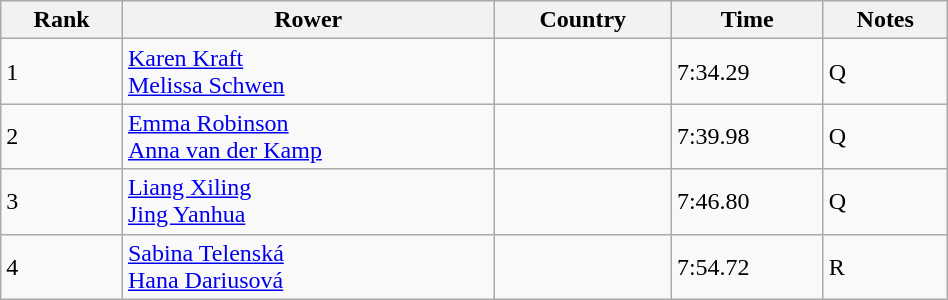<table class="wikitable sortable" width=50%>
<tr>
<th>Rank</th>
<th>Rower</th>
<th>Country</th>
<th>Time</th>
<th>Notes</th>
</tr>
<tr>
<td>1</td>
<td><a href='#'>Karen Kraft</a><br><a href='#'>Melissa Schwen</a></td>
<td></td>
<td>7:34.29</td>
<td>Q</td>
</tr>
<tr>
<td>2</td>
<td><a href='#'>Emma Robinson</a><br><a href='#'>Anna van der Kamp</a></td>
<td></td>
<td>7:39.98</td>
<td>Q</td>
</tr>
<tr>
<td>3</td>
<td><a href='#'>Liang Xiling</a><br><a href='#'>Jing Yanhua</a></td>
<td></td>
<td>7:46.80</td>
<td>Q</td>
</tr>
<tr>
<td>4</td>
<td><a href='#'>Sabina Telenská</a><br><a href='#'>Hana Dariusová</a></td>
<td></td>
<td>7:54.72</td>
<td>R</td>
</tr>
</table>
